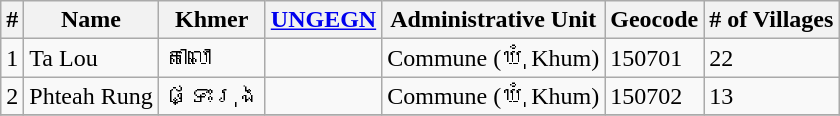<table class="wikitable sortable">
<tr>
<th>#</th>
<th>Name</th>
<th>Khmer</th>
<th><a href='#'>UNGEGN</a></th>
<th>Administrative Unit</th>
<th>Geocode</th>
<th># of Villages</th>
</tr>
<tr>
<td>1</td>
<td>Ta Lou</td>
<td>តាលោ</td>
<td></td>
<td>Commune (ឃុំ Khum)</td>
<td>150701</td>
<td>22</td>
</tr>
<tr>
<td>2</td>
<td>Phteah Rung</td>
<td>ផ្ទះរុង</td>
<td></td>
<td>Commune (ឃុំ Khum)</td>
<td>150702</td>
<td>13</td>
</tr>
<tr>
</tr>
</table>
